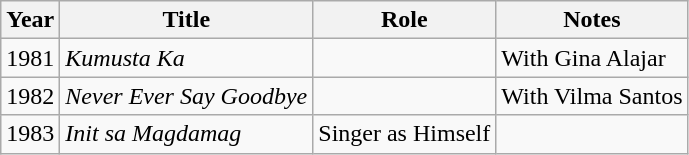<table class="wikitable sortable">
<tr>
<th>Year</th>
<th>Title</th>
<th>Role</th>
<th class="unsortable">Notes</th>
</tr>
<tr>
<td>1981</td>
<td><em>Kumusta Ka</em></td>
<td></td>
<td>With Gina Alajar</td>
</tr>
<tr>
<td>1982</td>
<td><em>Never Ever Say Goodbye</em></td>
<td></td>
<td>With Vilma Santos</td>
</tr>
<tr>
<td>1983</td>
<td><em>Init sa Magdamag</em></td>
<td>Singer as Himself</td>
<td></td>
</tr>
</table>
